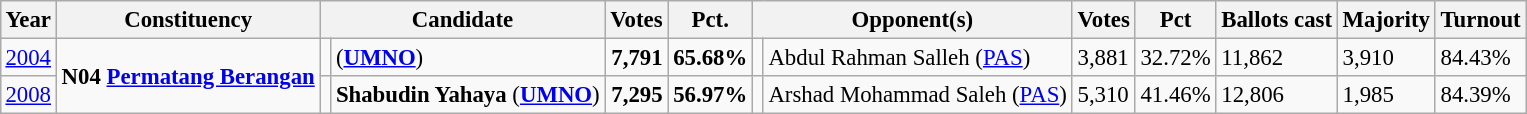<table class="wikitable" style="margin:0.5em ; font-size:95%">
<tr>
<th>Year</th>
<th>Constituency</th>
<th colspan="2">Candidate</th>
<th>Votes</th>
<th>Pct.</th>
<th colspan="2">Opponent(s)</th>
<th>Votes</th>
<th>Pct</th>
<th>Ballots cast</th>
<th>Majority</th>
<th>Turnout</th>
</tr>
<tr>
<td><a href='#'>2004</a></td>
<td rowspan="2"><strong>N04 <a href='#'>Permatang Berangan</a></strong></td>
<td></td>
<td> (<a href='#'><strong>UMNO</strong></a>)</td>
<td align=right><strong>7,791</strong></td>
<td><strong>65.68%</strong></td>
<td></td>
<td>Abdul Rahman Salleh (<a href='#'>PAS</a>)</td>
<td>3,881</td>
<td>32.72%</td>
<td>11,862</td>
<td>3,910</td>
<td>84.43%</td>
</tr>
<tr>
<td><a href='#'>2008</a></td>
<td></td>
<td><strong>Shabudin Yahaya</strong> (<a href='#'><strong>UMNO</strong></a>)</td>
<td align=right><strong>7,295</strong></td>
<td><strong>56.97%</strong></td>
<td></td>
<td>Arshad Mohammad Saleh (<a href='#'>PAS</a>)</td>
<td>5,310</td>
<td>41.46%</td>
<td>12,806</td>
<td>1,985</td>
<td>84.39%</td>
</tr>
</table>
